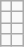<table class="wikitable floatright">
<tr>
<td></td>
<td></td>
</tr>
<tr>
<td></td>
<td></td>
</tr>
<tr>
<td></td>
<td></td>
</tr>
<tr>
<td></td>
</tr>
</table>
